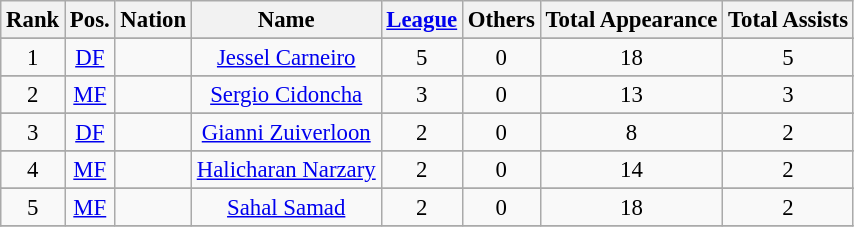<table class="wikitable sortable" style="font-size: 95%; text-align: center;">
<tr>
<th>Rank</th>
<th>Pos.</th>
<th>Nation</th>
<th>Name</th>
<th><a href='#'>League</a></th>
<th>Others</th>
<th>Total Appearance</th>
<th>Total Assists</th>
</tr>
<tr>
</tr>
<tr>
<td>1</td>
<td><a href='#'>DF</a></td>
<td></td>
<td><a href='#'>Jessel Carneiro</a></td>
<td>5</td>
<td>0</td>
<td>18</td>
<td>5</td>
</tr>
<tr bgcolor="#efefef">
</tr>
<tr>
<td>2</td>
<td><a href='#'>MF</a></td>
<td></td>
<td><a href='#'>Sergio Cidoncha</a></td>
<td>3</td>
<td>0</td>
<td>13</td>
<td>3</td>
</tr>
<tr bgcolor="#efefef">
</tr>
<tr>
<td>3</td>
<td><a href='#'>DF</a></td>
<td></td>
<td><a href='#'>Gianni Zuiverloon</a></td>
<td>2</td>
<td>0</td>
<td>8</td>
<td>2</td>
</tr>
<tr bgcolor="#efefef">
</tr>
<tr>
<td>4</td>
<td><a href='#'>MF</a></td>
<td></td>
<td><a href='#'>Halicharan Narzary</a></td>
<td>2</td>
<td>0</td>
<td>14</td>
<td>2</td>
</tr>
<tr bgcolor="#efefef">
</tr>
<tr>
<td>5</td>
<td><a href='#'>MF</a></td>
<td></td>
<td><a href='#'>Sahal Samad</a></td>
<td>2</td>
<td>0</td>
<td>18</td>
<td>2</td>
</tr>
<tr bgcolor="#efefef">
</tr>
</table>
